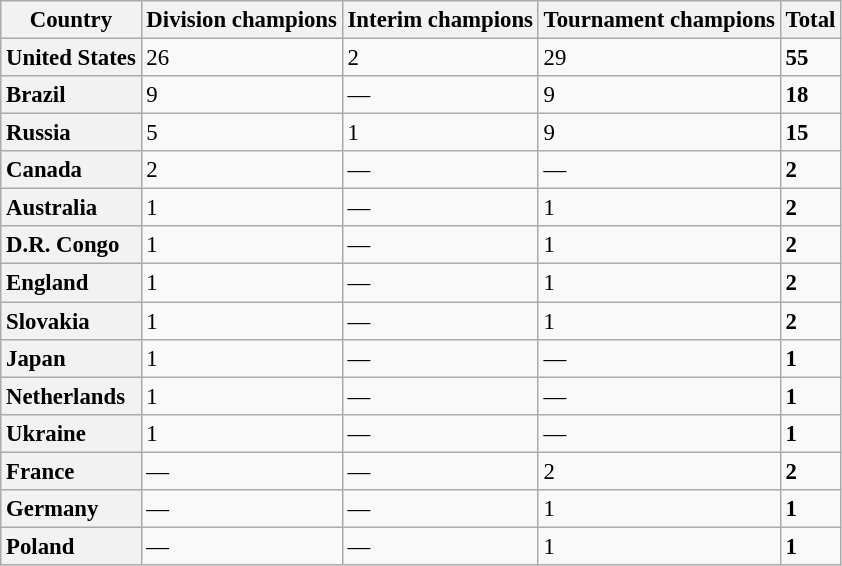<table class="wikitable sortable mw-collapsible" style="font-size:95%;" style="text-align: center;">
<tr>
<th>Country</th>
<th>Division champions</th>
<th>Interim champions</th>
<th>Tournament champions</th>
<th>Total</th>
</tr>
<tr>
<th style="text-align:left"> United States</th>
<td>26</td>
<td>2</td>
<td>29</td>
<td><strong>55</strong></td>
</tr>
<tr>
<th style="text-align:left"> Brazil</th>
<td>9</td>
<td>—</td>
<td>9</td>
<td><strong>18</strong></td>
</tr>
<tr>
<th style="text-align:left"> Russia</th>
<td>5</td>
<td>1</td>
<td>9</td>
<td><strong>15</strong></td>
</tr>
<tr>
<th style="text-align:left"> Canada</th>
<td>2</td>
<td>—</td>
<td>—</td>
<td><strong>2</strong></td>
</tr>
<tr>
<th style="text-align:left"> Australia</th>
<td>1</td>
<td>—</td>
<td>1</td>
<td><strong>2</strong></td>
</tr>
<tr>
<th style="text-align:left"> D.R. Congo</th>
<td>1</td>
<td>—</td>
<td>1</td>
<td><strong>2</strong></td>
</tr>
<tr>
<th style="text-align:left"> England</th>
<td>1</td>
<td>—</td>
<td>1</td>
<td><strong>2</strong></td>
</tr>
<tr>
<th style="text-align:left"> Slovakia</th>
<td>1</td>
<td>—</td>
<td>1</td>
<td><strong>2</strong></td>
</tr>
<tr>
<th style="text-align:left"> Japan</th>
<td>1</td>
<td>—</td>
<td>—</td>
<td><strong>1</strong></td>
</tr>
<tr>
<th style="text-align:left"> Netherlands</th>
<td>1</td>
<td>—</td>
<td>—</td>
<td><strong>1</strong></td>
</tr>
<tr>
<th style="text-align:left"> Ukraine</th>
<td>1</td>
<td>—</td>
<td>—</td>
<td><strong>1</strong></td>
</tr>
<tr>
<th style="text-align:left"> France</th>
<td>—</td>
<td>—</td>
<td>2</td>
<td><strong>2</strong></td>
</tr>
<tr>
<th style="text-align:left"> Germany</th>
<td>—</td>
<td>—</td>
<td>1</td>
<td><strong>1</strong></td>
</tr>
<tr>
<th style="text-align:left"> Poland</th>
<td>—</td>
<td>—</td>
<td>1</td>
<td><strong>1</strong></td>
</tr>
</table>
